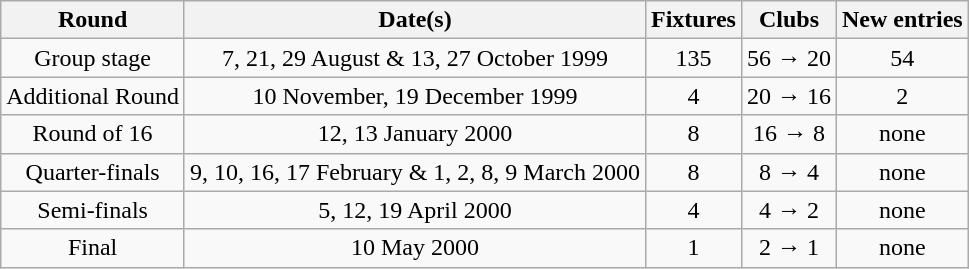<table class="wikitable" style="text-align:center">
<tr>
<th>Round</th>
<th>Date(s)</th>
<th>Fixtures</th>
<th>Clubs</th>
<th>New entries</th>
</tr>
<tr>
<td>Group stage</td>
<td>7, 21, 29 August & 13, 27 October 1999</td>
<td>135</td>
<td>56 → 20</td>
<td>54</td>
</tr>
<tr>
<td>Additional Round</td>
<td>10 November, 19 December 1999</td>
<td>4</td>
<td>20 → 16</td>
<td>2</td>
</tr>
<tr>
<td>Round of 16</td>
<td>12, 13 January 2000</td>
<td>8</td>
<td>16 → 8</td>
<td>none</td>
</tr>
<tr>
<td>Quarter-finals</td>
<td>9, 10, 16, 17 February & 1, 2, 8, 9 March 2000</td>
<td>8</td>
<td>8 → 4</td>
<td>none</td>
</tr>
<tr>
<td>Semi-finals</td>
<td>5, 12, 19 April 2000</td>
<td>4</td>
<td>4 → 2</td>
<td>none</td>
</tr>
<tr>
<td>Final</td>
<td>10 May 2000</td>
<td>1</td>
<td>2 → 1</td>
<td>none</td>
</tr>
</table>
